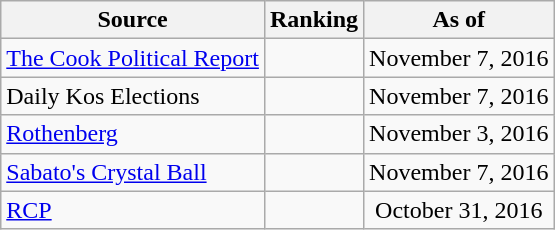<table class="wikitable" style="text-align:center">
<tr>
<th>Source</th>
<th>Ranking</th>
<th>As of</th>
</tr>
<tr>
<td align=left><a href='#'>The Cook Political Report</a></td>
<td></td>
<td>November 7, 2016</td>
</tr>
<tr>
<td align=left>Daily Kos Elections</td>
<td></td>
<td>November 7, 2016</td>
</tr>
<tr>
<td align=left><a href='#'>Rothenberg</a></td>
<td></td>
<td>November 3, 2016</td>
</tr>
<tr>
<td align=left><a href='#'>Sabato's Crystal Ball</a></td>
<td></td>
<td>November 7, 2016</td>
</tr>
<tr>
<td align="left"><a href='#'>RCP</a></td>
<td></td>
<td>October 31, 2016</td>
</tr>
</table>
